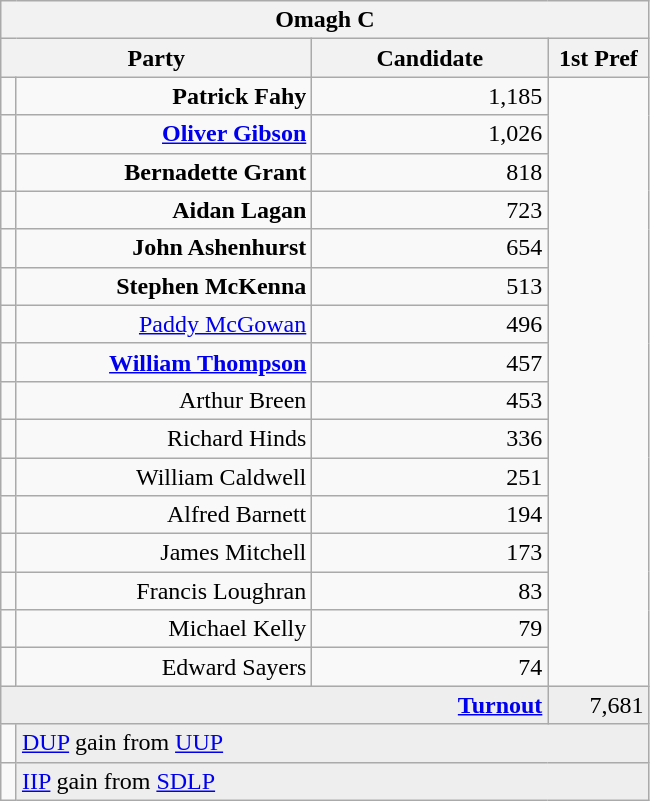<table class="wikitable">
<tr>
<th colspan="4" align="center">Omagh C</th>
</tr>
<tr>
<th colspan="2" align="center" width=200>Party</th>
<th width=150>Candidate</th>
<th width=60>1st Pref</th>
</tr>
<tr>
<td></td>
<td align="right"><strong>Patrick Fahy</strong></td>
<td align="right">1,185</td>
</tr>
<tr>
<td></td>
<td align="right"><strong><a href='#'>Oliver Gibson</a></strong></td>
<td align="right">1,026</td>
</tr>
<tr>
<td></td>
<td align="right"><strong>Bernadette Grant</strong></td>
<td align="right">818</td>
</tr>
<tr>
<td></td>
<td align="right"><strong>Aidan Lagan</strong></td>
<td align="right">723</td>
</tr>
<tr>
<td></td>
<td align="right"><strong>John Ashenhurst</strong></td>
<td align="right">654</td>
</tr>
<tr>
<td></td>
<td align="right"><strong>Stephen McKenna</strong></td>
<td align="right">513</td>
</tr>
<tr>
<td></td>
<td align="right"><a href='#'>Paddy McGowan</a></td>
<td align="right">496</td>
</tr>
<tr>
<td></td>
<td align="right"><strong><a href='#'>William Thompson</a></strong></td>
<td align="right">457</td>
</tr>
<tr>
<td></td>
<td align="right">Arthur Breen</td>
<td align="right">453</td>
</tr>
<tr>
<td></td>
<td align="right">Richard Hinds</td>
<td align="right">336</td>
</tr>
<tr>
<td></td>
<td align="right">William Caldwell</td>
<td align="right">251</td>
</tr>
<tr>
<td></td>
<td align="right">Alfred Barnett</td>
<td align="right">194</td>
</tr>
<tr>
<td></td>
<td align="right">James Mitchell</td>
<td align="right">173</td>
</tr>
<tr>
<td></td>
<td align="right">Francis Loughran</td>
<td align="right">83</td>
</tr>
<tr>
<td></td>
<td align="right">Michael Kelly</td>
<td align="right">79</td>
</tr>
<tr>
<td></td>
<td align="right">Edward Sayers</td>
<td align="right">74</td>
</tr>
<tr bgcolor="EEEEEE">
<td colspan=3 align="right"><strong><a href='#'>Turnout</a></strong></td>
<td align="right">7,681</td>
</tr>
<tr>
<td bgcolor=></td>
<td colspan=3 bgcolor="EEEEEE"><a href='#'>DUP</a> gain from <a href='#'>UUP</a></td>
</tr>
<tr>
<td bgcolor=></td>
<td colspan=3 bgcolor="EEEEEE"><a href='#'>IIP</a> gain from <a href='#'>SDLP</a></td>
</tr>
</table>
